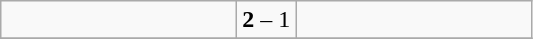<table class="wikitable">
<tr>
<td width=150></td>
<td><strong>2</strong> – 1</td>
<td width=150></td>
</tr>
<tr>
</tr>
</table>
